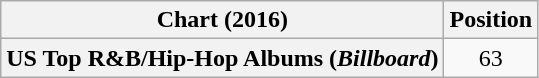<table class="wikitable plainrowheaders" style="text-align:center">
<tr>
<th scope="col">Chart (2016)</th>
<th scope="col">Position</th>
</tr>
<tr>
<th scope="row">US Top R&B/Hip-Hop Albums (<em>Billboard</em>)</th>
<td>63</td>
</tr>
</table>
